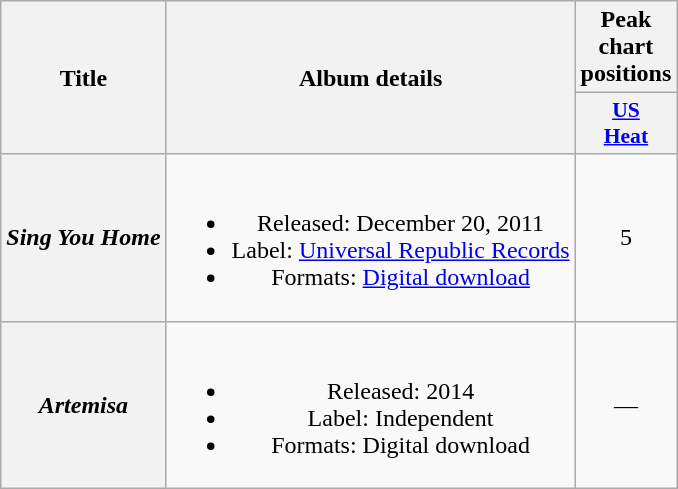<table class="wikitable plainrowheaders" style="text-align:center;">
<tr>
<th scope="col" rowspan="2">Title</th>
<th scope="col" rowspan="2">Album details</th>
<th scope="col" colspan="1">Peak chart positions</th>
</tr>
<tr>
<th scope="col" style="width:3em;font-size:90%;"><a href='#'>US<br>Heat</a><br></th>
</tr>
<tr>
<th scope="row"><em>Sing You Home</em></th>
<td><br><ul><li>Released: December 20, 2011</li><li>Label: <a href='#'>Universal Republic Records</a></li><li>Formats: <a href='#'>Digital download</a></li></ul></td>
<td>5</td>
</tr>
<tr>
<th scope="row"><em>Artemisa</em></th>
<td><br><ul><li>Released: 2014</li><li>Label: Independent</li><li>Formats: Digital download</li></ul></td>
<td>—</td>
</tr>
</table>
